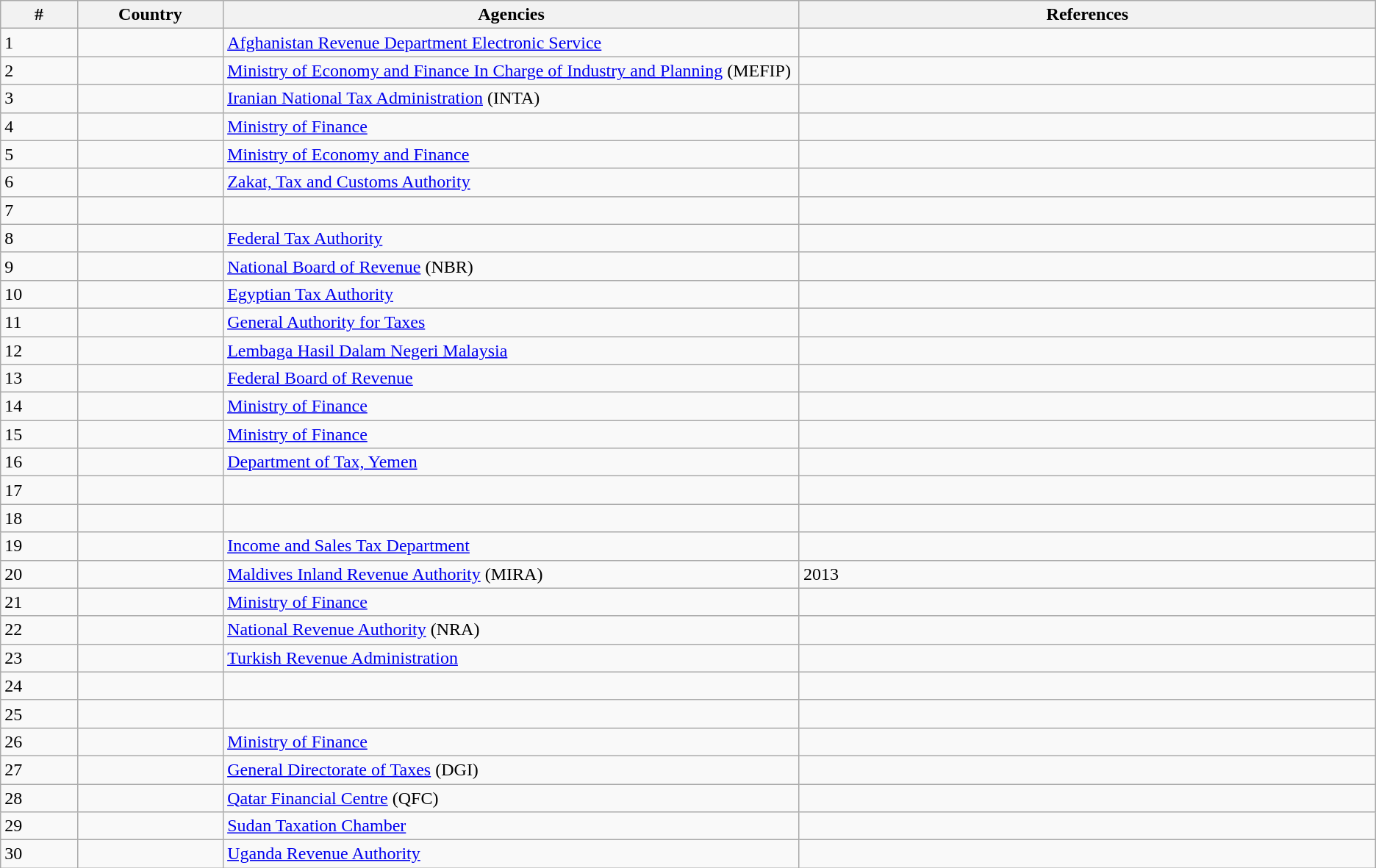<table class="wikitable sortable" style="text-align:left;">
<tr>
<th scope="col" style="width:2%; text-align:center;">#</th>
<th scope="col" style="width:3%;text-align:center;">Country</th>
<th scope="col" style="width:15%;text-align:center;">Agencies</th>
<th scope="col" style="width:15%;text-align:center;">References</th>
</tr>
<tr>
<td>1</td>
<td></td>
<td><a href='#'>Afghanistan Revenue Department Electronic Service</a></td>
<td></td>
</tr>
<tr>
<td>2</td>
<td></td>
<td><a href='#'>Ministry of Economy and Finance In Charge of Industry and Planning</a> (MEFIP)</td>
<td></td>
</tr>
<tr>
<td>3</td>
<td></td>
<td><a href='#'>Iranian National Tax Administration</a> (INTA)</td>
<td></td>
</tr>
<tr>
<td>4</td>
<td></td>
<td><a href='#'>Ministry of Finance</a></td>
<td></td>
</tr>
<tr>
<td>5</td>
<td></td>
<td><a href='#'>Ministry of Economy and Finance</a></td>
<td></td>
</tr>
<tr>
<td>6</td>
<td></td>
<td><a href='#'>Zakat, Tax and Customs Authority</a></td>
<td></td>
</tr>
<tr>
<td>7</td>
<td></td>
<td></td>
<td></td>
</tr>
<tr>
<td>8</td>
<td></td>
<td><a href='#'>Federal Tax Authority</a></td>
<td></td>
</tr>
<tr>
<td>9</td>
<td></td>
<td><a href='#'>National Board of Revenue</a> (NBR)</td>
<td></td>
</tr>
<tr>
<td>10</td>
<td></td>
<td><a href='#'>Egyptian Tax Authority</a></td>
<td></td>
</tr>
<tr>
<td>11</td>
<td></td>
<td><a href='#'>General Authority for Taxes</a></td>
<td></td>
</tr>
<tr>
<td>12</td>
<td></td>
<td><a href='#'>Lembaga Hasil Dalam Negeri Malaysia</a></td>
<td></td>
</tr>
<tr>
<td>13</td>
<td></td>
<td><a href='#'>Federal Board of Revenue</a></td>
<td></td>
</tr>
<tr>
<td>14</td>
<td></td>
<td><a href='#'>Ministry of Finance</a></td>
<td></td>
</tr>
<tr>
<td>15</td>
<td></td>
<td><a href='#'>Ministry of Finance</a></td>
<td></td>
</tr>
<tr>
<td>16</td>
<td></td>
<td><a href='#'>Department of Tax, Yemen</a></td>
<td></td>
</tr>
<tr>
<td>17</td>
<td></td>
<td></td>
<td></td>
</tr>
<tr>
<td>18</td>
<td></td>
<td></td>
<td></td>
</tr>
<tr>
<td>19</td>
<td></td>
<td><a href='#'>Income and Sales Tax Department</a></td>
<td></td>
</tr>
<tr>
<td>20</td>
<td></td>
<td><a href='#'>Maldives Inland Revenue Authority</a> (MIRA)</td>
<td>2013</td>
</tr>
<tr>
<td>21</td>
<td></td>
<td><a href='#'>Ministry of Finance</a></td>
<td></td>
</tr>
<tr>
<td>22</td>
<td></td>
<td><a href='#'>National Revenue Authority</a> (NRA)</td>
<td></td>
</tr>
<tr>
<td>23</td>
<td></td>
<td><a href='#'>Turkish Revenue Administration</a></td>
<td></td>
</tr>
<tr>
<td>24</td>
<td></td>
<td></td>
<td></td>
</tr>
<tr>
<td>25</td>
<td></td>
<td></td>
<td></td>
</tr>
<tr>
<td>26</td>
<td></td>
<td><a href='#'>Ministry of Finance</a></td>
<td></td>
</tr>
<tr>
<td>27</td>
<td></td>
<td><a href='#'>General Directorate of Taxes</a> (DGI)</td>
<td></td>
</tr>
<tr>
<td>28</td>
<td></td>
<td><a href='#'>Qatar Financial Centre</a> (QFC)</td>
<td></td>
</tr>
<tr>
<td>29</td>
<td></td>
<td><a href='#'>Sudan Taxation Chamber</a></td>
<td></td>
</tr>
<tr>
<td>30</td>
<td></td>
<td><a href='#'>Uganda Revenue Authority</a></td>
<td></td>
</tr>
</table>
